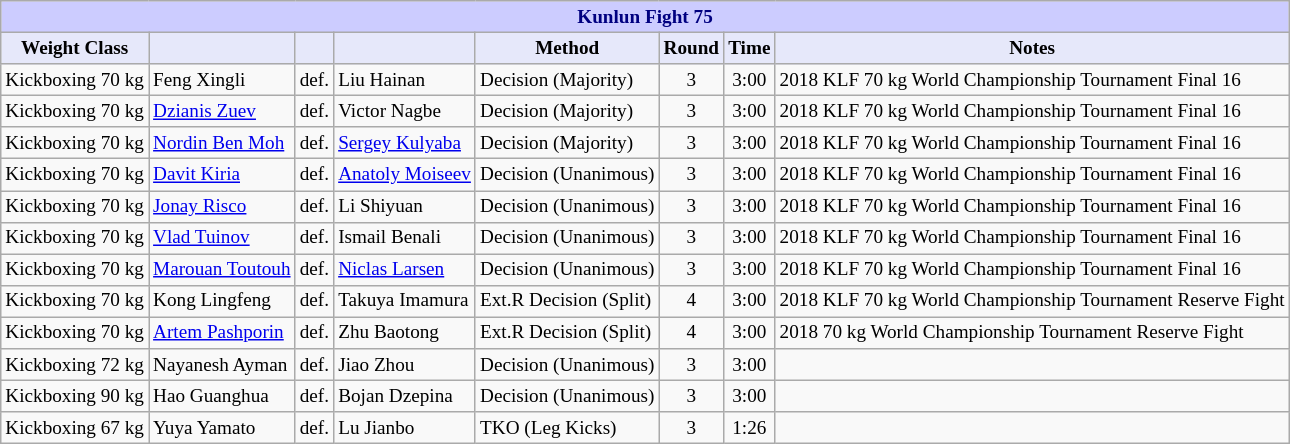<table class="wikitable" style="font-size: 80%;">
<tr>
<th colspan="8" style="background-color: #ccf; color: #000080; text-align: center;"><strong>Kunlun Fight 75</strong></th>
</tr>
<tr>
<th colspan="1" style="background-color: #E6E8FA; color: #000000; text-align: center;">Weight Class</th>
<th colspan="1" style="background-color: #E6E8FA; color: #000000; text-align: center;"></th>
<th colspan="1" style="background-color: #E6E8FA; color: #000000; text-align: center;"></th>
<th colspan="1" style="background-color: #E6E8FA; color: #000000; text-align: center;"></th>
<th colspan="1" style="background-color: #E6E8FA; color: #000000; text-align: center;">Method</th>
<th colspan="1" style="background-color: #E6E8FA; color: #000000; text-align: center;">Round</th>
<th colspan="1" style="background-color: #E6E8FA; color: #000000; text-align: center;">Time</th>
<th colspan="1" style="background-color: #E6E8FA; color: #000000; text-align: center;">Notes</th>
</tr>
<tr>
<td>Kickboxing 70 kg</td>
<td> Feng Xingli</td>
<td align=center>def.</td>
<td> Liu Hainan</td>
<td>Decision (Majority)</td>
<td align=center>3</td>
<td align=center>3:00</td>
<td>2018 KLF 70 kg World Championship Tournament Final 16</td>
</tr>
<tr>
<td>Kickboxing 70 kg</td>
<td> <a href='#'>Dzianis Zuev</a></td>
<td align=center>def.</td>
<td> Victor Nagbe</td>
<td>Decision (Majority)</td>
<td align=center>3</td>
<td align=center>3:00</td>
<td>2018 KLF 70 kg World Championship Tournament Final 16</td>
</tr>
<tr>
<td>Kickboxing 70 kg</td>
<td> <a href='#'>Nordin Ben Moh</a></td>
<td align=center>def.</td>
<td> <a href='#'>Sergey Kulyaba</a></td>
<td>Decision (Majority)</td>
<td align=center>3</td>
<td align=center>3:00</td>
<td>2018 KLF 70 kg World Championship Tournament Final 16</td>
</tr>
<tr>
<td>Kickboxing 70 kg</td>
<td> <a href='#'>Davit Kiria</a></td>
<td align=center>def.</td>
<td> <a href='#'>Anatoly Moiseev</a></td>
<td>Decision (Unanimous)</td>
<td align=center>3</td>
<td align=center>3:00</td>
<td>2018 KLF 70 kg World Championship Tournament Final 16</td>
</tr>
<tr>
<td>Kickboxing 70 kg</td>
<td> <a href='#'>Jonay Risco</a></td>
<td align=center>def.</td>
<td> Li Shiyuan</td>
<td>Decision (Unanimous)</td>
<td align=center>3</td>
<td align=center>3:00</td>
<td>2018 KLF 70 kg World Championship Tournament Final 16</td>
</tr>
<tr>
<td>Kickboxing 70 kg</td>
<td> <a href='#'>Vlad Tuinov</a></td>
<td align=center>def.</td>
<td> Ismail Benali</td>
<td>Decision (Unanimous)</td>
<td align=center>3</td>
<td align=center>3:00</td>
<td>2018 KLF 70 kg World Championship Tournament Final 16</td>
</tr>
<tr>
<td>Kickboxing 70 kg</td>
<td> <a href='#'>Marouan Toutouh</a></td>
<td align=center>def.</td>
<td> <a href='#'>Niclas Larsen</a></td>
<td>Decision (Unanimous)</td>
<td align=center>3</td>
<td align=center>3:00</td>
<td>2018 KLF 70 kg World Championship Tournament Final 16</td>
</tr>
<tr>
<td>Kickboxing 70 kg</td>
<td> Kong Lingfeng</td>
<td align=center>def.</td>
<td> Takuya Imamura</td>
<td>Ext.R Decision (Split)</td>
<td align=center>4</td>
<td align=center>3:00</td>
<td>2018 KLF 70 kg World Championship Tournament Reserve Fight</td>
</tr>
<tr>
<td>Kickboxing 70 kg</td>
<td> <a href='#'>Artem Pashporin</a></td>
<td align=center>def.</td>
<td> Zhu Baotong</td>
<td>Ext.R Decision (Split)</td>
<td align=center>4</td>
<td align=center>3:00</td>
<td>2018 70 kg World Championship Tournament Reserve Fight</td>
</tr>
<tr>
<td>Kickboxing 72 kg</td>
<td> Nayanesh Ayman</td>
<td align=center>def.</td>
<td> Jiao Zhou</td>
<td>Decision (Unanimous)</td>
<td align=center>3</td>
<td align=center>3:00</td>
<td></td>
</tr>
<tr>
<td>Kickboxing 90 kg</td>
<td> Hao Guanghua</td>
<td align=center>def.</td>
<td> Bojan Dzepina</td>
<td>Decision (Unanimous)</td>
<td align=center>3</td>
<td align=center>3:00</td>
<td></td>
</tr>
<tr>
<td>Kickboxing 67 kg</td>
<td> Yuya Yamato</td>
<td align=center>def.</td>
<td> Lu Jianbo</td>
<td>TKO (Leg Kicks)</td>
<td align=center>3</td>
<td align=center>1:26</td>
<td></td>
</tr>
</table>
